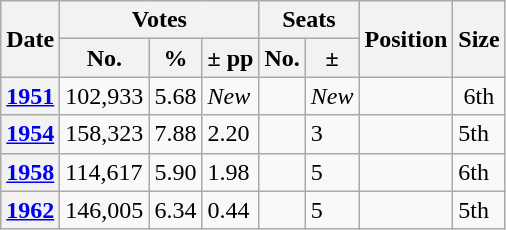<table class=wikitable>
<tr>
<th rowspan="2">Date</th>
<th colspan="3">Votes</th>
<th colspan="2">Seats</th>
<th rowspan="2">Position</th>
<th rowspan="2">Size</th>
</tr>
<tr>
<th>No.</th>
<th>%</th>
<th>± pp</th>
<th>No.</th>
<th>±</th>
</tr>
<tr>
<th><a href='#'>1951</a></th>
<td>102,933</td>
<td>5.68</td>
<td><em>New</em></td>
<td></td>
<td><em>New</em></td>
<td></td>
<td align="center">6th</td>
</tr>
<tr>
<th><a href='#'>1954</a></th>
<td>158,323</td>
<td>7.88</td>
<td> 2.20</td>
<td></td>
<td> 3</td>
<td></td>
<td> 5th</td>
</tr>
<tr>
<th><a href='#'>1958</a></th>
<td>114,617</td>
<td>5.90</td>
<td> 1.98</td>
<td></td>
<td> 5</td>
<td></td>
<td> 6th</td>
</tr>
<tr>
<th><a href='#'>1962</a></th>
<td>146,005</td>
<td>6.34</td>
<td> 0.44</td>
<td></td>
<td> 5</td>
<td></td>
<td> 5th</td>
</tr>
</table>
